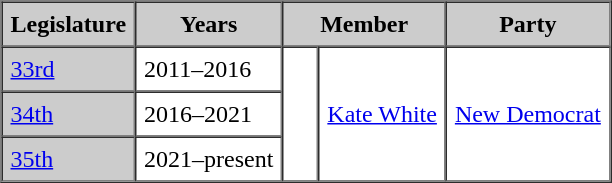<table border=1 cellpadding=5 cellspacing=0>
<tr bgcolor="CCCCCC">
<th>Legislature</th>
<th>Years</th>
<th colspan="2">Member</th>
<th>Party</th>
</tr>
<tr>
<td bgcolor="CCCCCC"><a href='#'>33rd</a></td>
<td>2011–2016</td>
<td rowspan=3 >   </td>
<td rowspan=3><a href='#'>Kate White</a></td>
<td rowspan=3><a href='#'>New Democrat</a></td>
</tr>
<tr>
<td bgcolor="CCCCCC"><a href='#'>34th</a></td>
<td>2016–2021</td>
</tr>
<tr>
<td bgcolor="CCCCCC"><a href='#'>35th</a></td>
<td>2021–present</td>
</tr>
</table>
